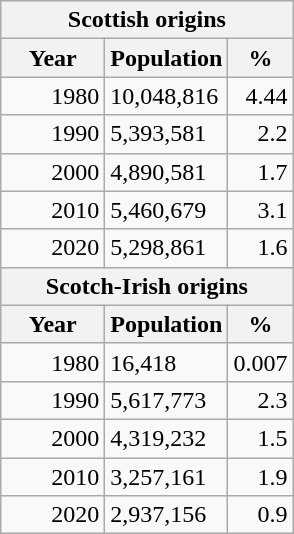<table class="wikitable unsortable floatright" style="font-size:100%;">
<tr>
<th colspan="5">Scottish origins</th>
</tr>
<tr>
<th>Year</th>
<th>Population</th>
<th>%</th>
</tr>
<tr>
<td style="text-align:left; text-indent:30px;">1980</td>
<td>10,048,816</td>
<td align=right>4.44</td>
</tr>
<tr>
<td style="text-align:left; text-indent:30px;">1990</td>
<td>5,393,581</td>
<td align=right>2.2</td>
</tr>
<tr>
<td style="text-align:left; text-indent:30px;">2000</td>
<td>4,890,581</td>
<td align=right>1.7</td>
</tr>
<tr>
<td style="text-align:left; text-indent:30px;">2010</td>
<td>5,460,679</td>
<td align=right>3.1</td>
</tr>
<tr>
<td style="text-align:left; text-indent:30px;">2020</td>
<td>5,298,861</td>
<td align=right>1.6</td>
</tr>
<tr>
<th colspan="5">Scotch-Irish origins</th>
</tr>
<tr>
<th>Year</th>
<th>Population</th>
<th>%</th>
</tr>
<tr>
<td style="text-align:left; text-indent:30px;">1980</td>
<td>16,418</td>
<td align=right>0.007</td>
</tr>
<tr>
<td style="text-align:left; text-indent:30px;">1990</td>
<td>5,617,773</td>
<td align=right>2.3</td>
</tr>
<tr>
<td style="text-align:left; text-indent:30px;">2000</td>
<td>4,319,232</td>
<td align=right>1.5</td>
</tr>
<tr>
<td style="text-align:left; text-indent:30px;">2010</td>
<td>3,257,161</td>
<td align=right>1.9</td>
</tr>
<tr>
<td style="text-align:left; text-indent:30px;">2020</td>
<td>2,937,156</td>
<td align=right>0.9</td>
</tr>
</table>
